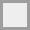<table align="center" border="0" cellpadding="4" cellspacing="4" style="border: 2px solid #9d9d9d;background-color:#eeeeee" valign="midlle">
<tr>
<td></td>
</tr>
</table>
